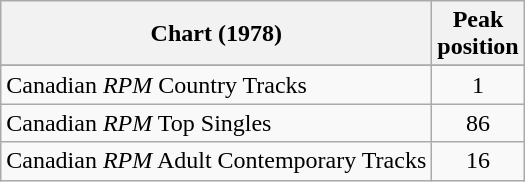<table class="wikitable sortable">
<tr>
<th>Chart (1978)</th>
<th>Peak<br>position</th>
</tr>
<tr>
</tr>
<tr>
</tr>
<tr>
<td align="left">Canadian <em>RPM</em> Country Tracks</td>
<td style="text-align:center;">1</td>
</tr>
<tr>
<td align="left">Canadian <em>RPM</em> Top Singles</td>
<td style="text-align:center;">86</td>
</tr>
<tr>
<td align="left">Canadian <em>RPM</em> Adult Contemporary Tracks</td>
<td style="text-align:center;">16</td>
</tr>
</table>
